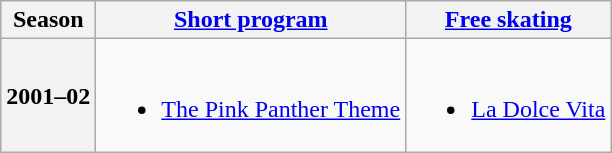<table class=wikitable style=text-align:center>
<tr>
<th>Season</th>
<th><a href='#'>Short program</a></th>
<th><a href='#'>Free skating</a></th>
</tr>
<tr>
<th>2001–02 <br> </th>
<td><br><ul><li><a href='#'>The Pink Panther Theme</a> <br></li></ul></td>
<td><br><ul><li><a href='#'>La Dolce Vita</a> <br></li></ul></td>
</tr>
</table>
